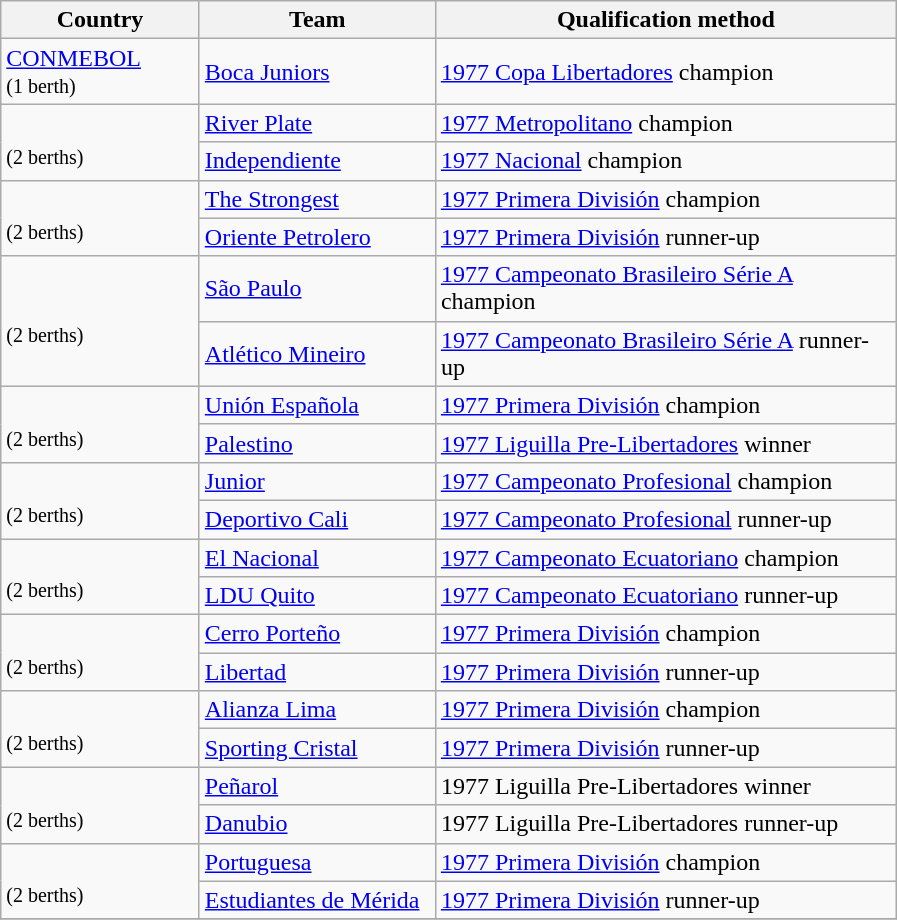<table class="wikitable">
<tr>
<th width=125>Country</th>
<th width=150>Team</th>
<th width=300>Qualification method</th>
</tr>
<tr>
<td><a href='#'>CONMEBOL</a><br><small>(1 berth)</small></td>
<td><a href='#'>Boca Juniors</a></td>
<td><a href='#'>1977 Copa Libertadores</a> champion</td>
</tr>
<tr>
<td rowspan="2"><br><small>(2 berths)</small></td>
<td><a href='#'>River Plate</a></td>
<td><a href='#'>1977 Metropolitano</a> champion</td>
</tr>
<tr>
<td><a href='#'>Independiente</a></td>
<td><a href='#'>1977 Nacional</a> champion</td>
</tr>
<tr>
<td rowspan="2"><br><small>(2 berths)</small></td>
<td><a href='#'>The Strongest</a></td>
<td><a href='#'>1977 Primera División</a> champion</td>
</tr>
<tr>
<td><a href='#'>Oriente Petrolero</a></td>
<td><a href='#'>1977 Primera División</a> runner-up</td>
</tr>
<tr>
<td rowspan="2"><br><small>(2 berths)</small></td>
<td><a href='#'>São Paulo</a></td>
<td><a href='#'>1977 Campeonato Brasileiro Série A</a> champion</td>
</tr>
<tr>
<td><a href='#'>Atlético Mineiro</a></td>
<td><a href='#'>1977 Campeonato Brasileiro Série A</a> runner-up</td>
</tr>
<tr>
<td rowspan="2"><br><small>(2 berths)</small></td>
<td><a href='#'>Unión Española</a></td>
<td><a href='#'>1977 Primera División</a> champion</td>
</tr>
<tr>
<td><a href='#'>Palestino</a></td>
<td><a href='#'>1977 Liguilla Pre-Libertadores</a> winner</td>
</tr>
<tr>
<td rowspan="2"><br><small>(2 berths)</small></td>
<td><a href='#'>Junior</a></td>
<td><a href='#'>1977 Campeonato Profesional</a> champion</td>
</tr>
<tr>
<td><a href='#'>Deportivo Cali</a></td>
<td><a href='#'>1977 Campeonato Profesional</a> runner-up</td>
</tr>
<tr>
<td rowspan="2"><br><small>(2 berths)</small></td>
<td><a href='#'>El Nacional</a></td>
<td><a href='#'>1977 Campeonato Ecuatoriano</a> champion</td>
</tr>
<tr>
<td><a href='#'>LDU Quito</a></td>
<td><a href='#'>1977 Campeonato Ecuatoriano</a> runner-up</td>
</tr>
<tr>
<td rowspan="2"><br><small>(2 berths)</small></td>
<td><a href='#'>Cerro Porteño</a></td>
<td><a href='#'>1977 Primera División</a> champion</td>
</tr>
<tr>
<td><a href='#'>Libertad</a></td>
<td><a href='#'>1977 Primera División</a> runner-up</td>
</tr>
<tr>
<td rowspan="2"><br><small>(2 berths)</small></td>
<td><a href='#'>Alianza Lima</a></td>
<td><a href='#'>1977 Primera División</a> champion</td>
</tr>
<tr>
<td><a href='#'>Sporting Cristal</a></td>
<td><a href='#'>1977 Primera División</a> runner-up</td>
</tr>
<tr>
<td rowspan="2"><br><small>(2 berths)</small></td>
<td><a href='#'>Peñarol</a></td>
<td>1977 Liguilla Pre-Libertadores winner</td>
</tr>
<tr>
<td><a href='#'>Danubio</a></td>
<td>1977 Liguilla Pre-Libertadores runner-up</td>
</tr>
<tr>
<td rowspan="2"><br><small>(2 berths)</small></td>
<td><a href='#'>Portuguesa</a></td>
<td><a href='#'>1977 Primera División</a> champion</td>
</tr>
<tr>
<td><a href='#'>Estudiantes de Mérida</a></td>
<td><a href='#'>1977 Primera División</a> runner-up</td>
</tr>
<tr>
</tr>
</table>
